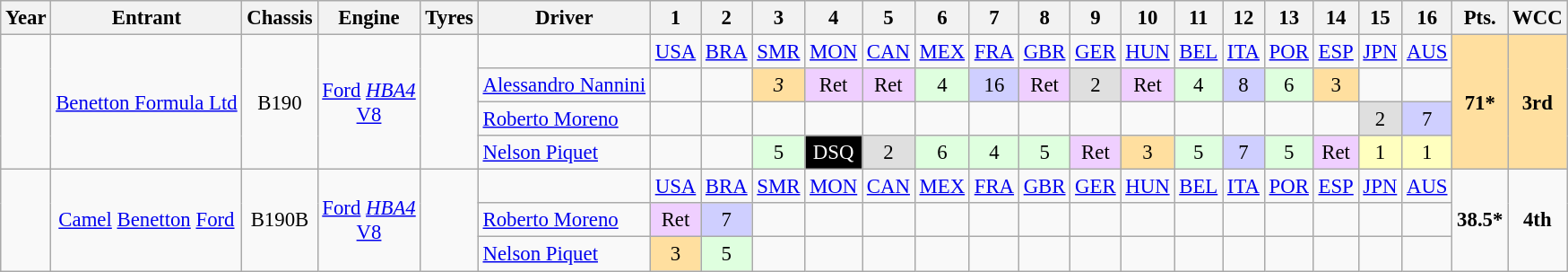<table class="wikitable" style="text-align:center; font-size:95%">
<tr>
<th>Year</th>
<th>Entrant</th>
<th>Chassis</th>
<th>Engine</th>
<th>Tyres</th>
<th>Driver</th>
<th>1</th>
<th>2</th>
<th>3</th>
<th>4</th>
<th>5</th>
<th>6</th>
<th>7</th>
<th>8</th>
<th>9</th>
<th>10</th>
<th>11</th>
<th>12</th>
<th>13</th>
<th>14</th>
<th>15</th>
<th>16</th>
<th>Pts.</th>
<th>WCC</th>
</tr>
<tr>
<td rowspan="4"></td>
<td rowspan="4"><a href='#'>Benetton Formula Ltd</a></td>
<td rowspan="4">B190</td>
<td rowspan="4"><a href='#'>Ford</a> <em><a href='#'>HBA4</a></em><br><a href='#'>V8</a></td>
<td rowspan="4"></td>
<td></td>
<td><a href='#'>USA</a></td>
<td><a href='#'>BRA</a></td>
<td><a href='#'>SMR</a></td>
<td><a href='#'>MON</a></td>
<td><a href='#'>CAN</a></td>
<td><a href='#'>MEX</a></td>
<td><a href='#'>FRA</a></td>
<td><a href='#'>GBR</a></td>
<td><a href='#'>GER</a></td>
<td><a href='#'>HUN</a></td>
<td><a href='#'>BEL</a></td>
<td><a href='#'>ITA</a></td>
<td><a href='#'>POR</a></td>
<td><a href='#'>ESP</a></td>
<td><a href='#'>JPN</a></td>
<td><a href='#'>AUS</a></td>
<td rowspan="4" style="background:#ffdf9f;"><strong>71*</strong></td>
<td rowspan="4" style="background:#ffdf9f;"><strong>3rd</strong></td>
</tr>
<tr>
<td align="left"><a href='#'>Alessandro Nannini</a></td>
<td></td>
<td></td>
<td style="background:#ffdf9f;"><em>3</em></td>
<td style="background:#efcfff;">Ret</td>
<td style="background:#efcfff;">Ret</td>
<td style="background:#dfffdf;">4</td>
<td style="background:#cfcfff;">16</td>
<td style="background:#efcfff;">Ret</td>
<td style="background:#dfdfdf;">2</td>
<td style="background:#efcfff;">Ret</td>
<td style="background:#dfffdf;">4</td>
<td style="background:#cfcfff;">8</td>
<td style="background:#dfffdf;">6</td>
<td style="background:#ffdf9f;">3</td>
<td></td>
<td></td>
</tr>
<tr>
<td align="left"><a href='#'>Roberto Moreno</a></td>
<td></td>
<td></td>
<td></td>
<td></td>
<td></td>
<td></td>
<td></td>
<td></td>
<td></td>
<td></td>
<td></td>
<td></td>
<td></td>
<td></td>
<td style="background:#dfdfdf;">2</td>
<td style="background:#cfcfff;">7</td>
</tr>
<tr>
<td align="left"><a href='#'>Nelson Piquet</a></td>
<td></td>
<td></td>
<td style="background:#dfffdf;">5</td>
<td style="background:#000000; color:white">DSQ</td>
<td style="background:#dfdfdf;">2</td>
<td style="background:#dfffdf;">6</td>
<td style="background:#dfffdf;">4</td>
<td style="background:#dfffdf;">5</td>
<td style="background:#efcfff;">Ret</td>
<td style="background:#ffdf9f;">3</td>
<td style="background:#dfffdf;">5</td>
<td style="background:#cfcfff;">7</td>
<td style="background:#dfffdf;">5</td>
<td style="background:#efcfff;">Ret</td>
<td style="background:#ffffbf;">1</td>
<td style="background:#ffffbf;">1</td>
</tr>
<tr>
<td rowspan="3"></td>
<td rowspan="3"><a href='#'>Camel</a> <a href='#'>Benetton</a> <a href='#'>Ford</a></td>
<td rowspan="3">B190B</td>
<td rowspan="3"><a href='#'>Ford</a> <em><a href='#'>HBA4</a></em><br><a href='#'>V8</a></td>
<td rowspan="3"></td>
<td></td>
<td><a href='#'>USA</a></td>
<td><a href='#'>BRA</a></td>
<td><a href='#'>SMR</a></td>
<td><a href='#'>MON</a></td>
<td><a href='#'>CAN</a></td>
<td><a href='#'>MEX</a></td>
<td><a href='#'>FRA</a></td>
<td><a href='#'>GBR</a></td>
<td><a href='#'>GER</a></td>
<td><a href='#'>HUN</a></td>
<td><a href='#'>BEL</a></td>
<td><a href='#'>ITA</a></td>
<td><a href='#'>POR</a></td>
<td><a href='#'>ESP</a></td>
<td><a href='#'>JPN</a></td>
<td><a href='#'>AUS</a></td>
<td rowspan="3"><strong>38.5*</strong></td>
<td rowspan="3"><strong>4th</strong></td>
</tr>
<tr>
<td align="left"><a href='#'>Roberto Moreno</a></td>
<td style="background:#efcfff;">Ret</td>
<td style="background:#cfcfff;">7</td>
<td></td>
<td></td>
<td></td>
<td></td>
<td></td>
<td></td>
<td></td>
<td></td>
<td></td>
<td></td>
<td></td>
<td></td>
<td></td>
<td></td>
</tr>
<tr>
<td align="left"><a href='#'>Nelson Piquet</a></td>
<td style="background:#ffdf9f;">3</td>
<td style="background:#dfffdf;">5</td>
<td></td>
<td></td>
<td></td>
<td></td>
<td></td>
<td></td>
<td></td>
<td></td>
<td></td>
<td></td>
<td></td>
<td></td>
<td></td>
<td></td>
</tr>
</table>
